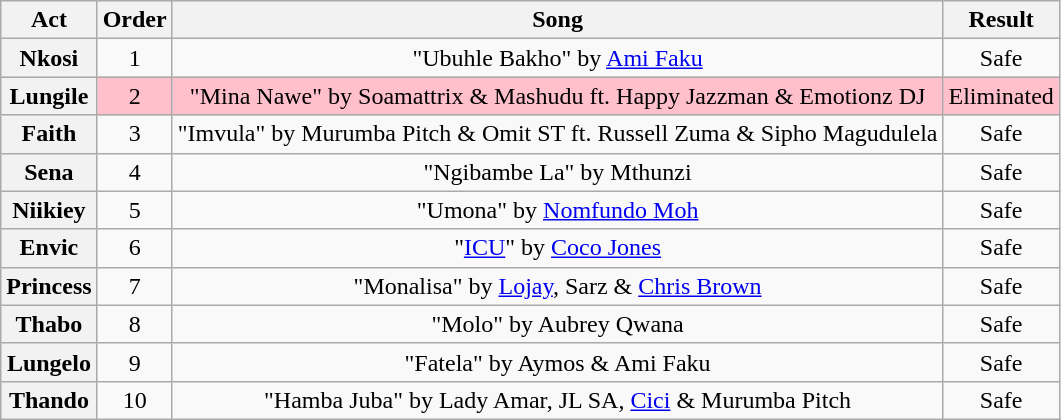<table class="wikitable plainrowheaders" style="text-align:center;">
<tr>
<th scope"col">Act</th>
<th scope"col">Order</th>
<th scope"col">Song</th>
<th scope"col">Result</th>
</tr>
<tr>
<th scope=row>Nkosi</th>
<td>1</td>
<td>"Ubuhle Bakho" by <a href='#'>Ami Faku</a></td>
<td>Safe</td>
</tr>
<tr style="background: pink">
<th scope=row>Lungile</th>
<td>2</td>
<td>"Mina Nawe" by Soamattrix & Mashudu ft. Happy Jazzman & Emotionz DJ</td>
<td>Eliminated</td>
</tr>
<tr>
<th scope=row>Faith</th>
<td>3</td>
<td>"Imvula" by Murumba Pitch & Omit ST ft. Russell Zuma & Sipho Magudulela</td>
<td>Safe</td>
</tr>
<tr>
<th scope=row>Sena</th>
<td>4</td>
<td>"Ngibambe La" by Mthunzi</td>
<td>Safe</td>
</tr>
<tr>
<th scope=row>Niikiey</th>
<td>5</td>
<td>"Umona" by <a href='#'>Nomfundo Moh</a></td>
<td>Safe</td>
</tr>
<tr>
<th scope=row>Envic</th>
<td>6</td>
<td>"<a href='#'>ICU</a>" by <a href='#'>Coco Jones</a></td>
<td>Safe</td>
</tr>
<tr>
<th scope=row>Princess</th>
<td>7</td>
<td>"Monalisa" by <a href='#'>Lojay</a>, Sarz & <a href='#'>Chris Brown</a></td>
<td>Safe</td>
</tr>
<tr>
<th scope=row>Thabo</th>
<td>8</td>
<td>"Molo" by Aubrey Qwana</td>
<td>Safe</td>
</tr>
<tr>
<th scope=row>Lungelo</th>
<td>9</td>
<td>"Fatela" by Aymos & Ami Faku</td>
<td>Safe</td>
</tr>
<tr>
<th scope=row>Thando</th>
<td>10</td>
<td>"Hamba Juba" by Lady Amar, JL SA, <a href='#'>Cici</a> & Murumba Pitch</td>
<td>Safe</td>
</tr>
</table>
